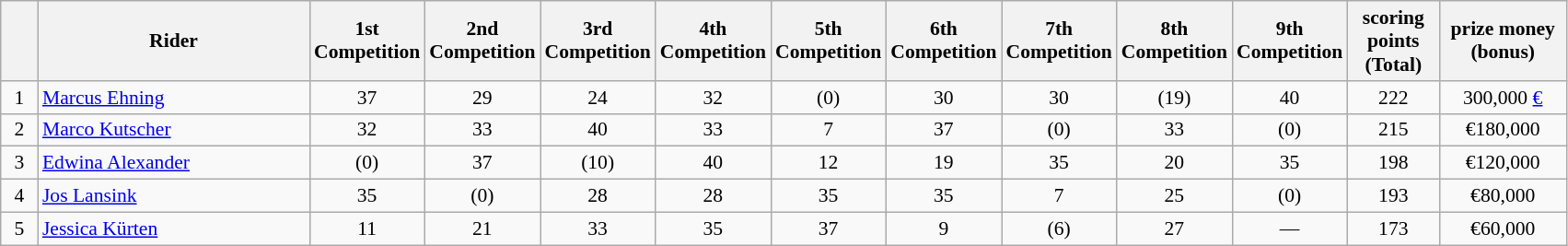<table class="wikitable" style="font-size: 90%">
<tr>
<th width=20></th>
<th width=190>Rider</th>
<th>1st<br>Competition</th>
<th>2nd<br>Competition</th>
<th>3rd<br>Competition</th>
<th>4th<br>Competition</th>
<th>5th<br>Competition</th>
<th>6th<br>Competition</th>
<th>7th<br>Competition</th>
<th>8th<br>Competition</th>
<th>9th<br>Competition</th>
<th width=60>scoring<br>points<br>(Total)</th>
<th width=85>prize money<br>(bonus)</th>
</tr>
<tr>
<td align=center>1</td>
<td> <a href='#'>Marcus Ehning</a></td>
<td align=center>37</td>
<td align=center>29</td>
<td align=center>24</td>
<td align=center>32</td>
<td align=center>(0)</td>
<td align=center>30</td>
<td align=center>30</td>
<td align=center>(19)</td>
<td align=center>40</td>
<td align=center>222</td>
<td align=center>300,000 <a href='#'>€</a></td>
</tr>
<tr>
<td align=center>2</td>
<td> <a href='#'>Marco Kutscher</a></td>
<td align=center>32</td>
<td align=center>33</td>
<td align=center>40</td>
<td align=center>33</td>
<td align=center>7</td>
<td align=center>37</td>
<td align=center>(0)</td>
<td align=center>33</td>
<td align=center>(0)</td>
<td align=center>215</td>
<td align=center>€180,000</td>
</tr>
<tr>
<td align=center>3</td>
<td> <a href='#'>Edwina Alexander</a></td>
<td align=center>(0)</td>
<td align=center>37</td>
<td align=center>(10)</td>
<td align=center>40</td>
<td align=center>12</td>
<td align=center>19</td>
<td align=center>35</td>
<td align=center>20</td>
<td align=center>35</td>
<td align=center>198</td>
<td align=center>€120,000</td>
</tr>
<tr>
<td align=center>4</td>
<td> <a href='#'>Jos Lansink</a></td>
<td align=center>35</td>
<td align=center>(0)</td>
<td align=center>28</td>
<td align=center>28</td>
<td align=center>35</td>
<td align=center>35</td>
<td align=center>7</td>
<td align=center>25</td>
<td align=center>(0)</td>
<td align=center>193</td>
<td align=center>€80,000</td>
</tr>
<tr>
<td align=center>5</td>
<td> <a href='#'>Jessica Kürten</a></td>
<td align=center>11</td>
<td align=center>21</td>
<td align=center>33</td>
<td align=center>35</td>
<td align=center>37</td>
<td align=center>9</td>
<td align=center>(6)</td>
<td align=center>27</td>
<td align=center>—</td>
<td align=center>173</td>
<td align=center>€60,000</td>
</tr>
</table>
